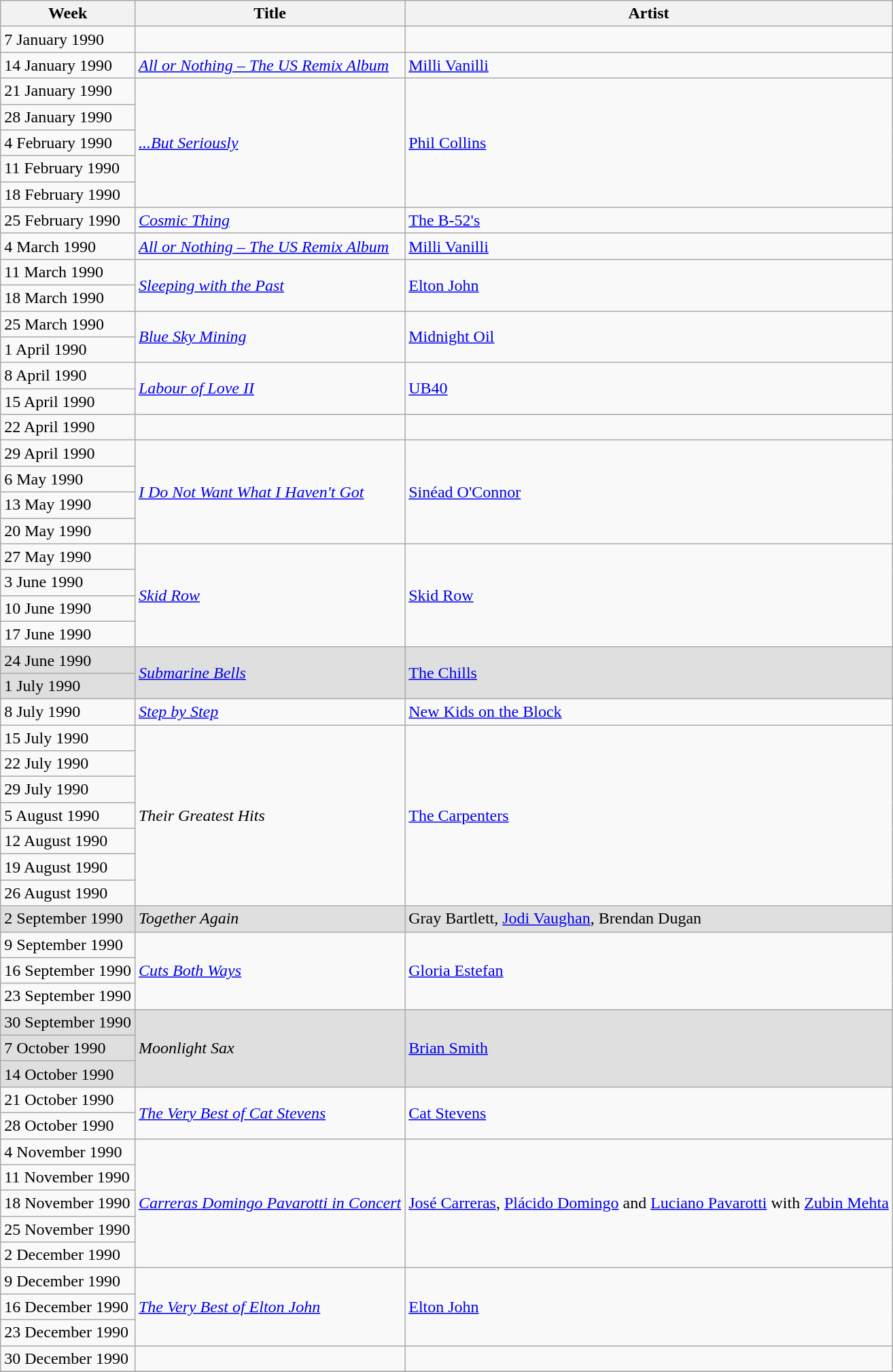<table class="wikitable">
<tr>
<th>Week</th>
<th>Title</th>
<th>Artist</th>
</tr>
<tr>
<td>7 January 1990</td>
<td></td>
<td></td>
</tr>
<tr>
<td>14 January 1990</td>
<td rowspan="1"><em><a href='#'>All or Nothing – The US Remix Album</a></em></td>
<td rowspan="1"><a href='#'>Milli Vanilli</a></td>
</tr>
<tr>
<td>21 January 1990</td>
<td rowspan="5"><em><a href='#'>...But Seriously</a></em></td>
<td rowspan="5"><a href='#'>Phil Collins</a></td>
</tr>
<tr>
<td>28 January 1990</td>
</tr>
<tr>
<td>4 February 1990</td>
</tr>
<tr>
<td>11 February 1990</td>
</tr>
<tr>
<td>18 February 1990</td>
</tr>
<tr>
<td>25 February 1990</td>
<td rowspan="1"><em><a href='#'>Cosmic Thing</a></em></td>
<td rowspan="1"><a href='#'>The B-52's</a></td>
</tr>
<tr>
<td>4 March 1990</td>
<td rowspan="1"><em><a href='#'>All or Nothing – The US Remix Album</a></em></td>
<td rowspan="1"><a href='#'>Milli Vanilli</a></td>
</tr>
<tr>
<td>11 March 1990</td>
<td rowspan="2"><em><a href='#'>Sleeping with the Past</a></em></td>
<td rowspan="2"><a href='#'>Elton John</a></td>
</tr>
<tr>
<td>18 March 1990</td>
</tr>
<tr>
<td>25 March 1990</td>
<td rowspan="2"><em><a href='#'>Blue Sky Mining</a></em></td>
<td rowspan="2"><a href='#'>Midnight Oil</a></td>
</tr>
<tr>
<td>1 April 1990</td>
</tr>
<tr>
<td>8 April 1990</td>
<td rowspan="2"><em><a href='#'>Labour of Love II</a></em></td>
<td rowspan="2"><a href='#'>UB40</a></td>
</tr>
<tr>
<td>15 April 1990</td>
</tr>
<tr>
<td>22 April 1990</td>
<td></td>
<td></td>
</tr>
<tr>
<td>29 April 1990</td>
<td rowspan="4"><em><a href='#'>I Do Not Want What I Haven't Got</a></em></td>
<td rowspan="4"><a href='#'>Sinéad O'Connor</a></td>
</tr>
<tr>
<td>6 May 1990</td>
</tr>
<tr>
<td>13 May 1990</td>
</tr>
<tr>
<td>20 May 1990</td>
</tr>
<tr>
<td>27 May 1990</td>
<td rowspan="4"><em><a href='#'>Skid Row</a></em></td>
<td rowspan="4"><a href='#'>Skid Row</a></td>
</tr>
<tr>
<td>3 June 1990</td>
</tr>
<tr>
<td>10 June 1990</td>
</tr>
<tr>
<td>17 June 1990</td>
</tr>
<tr bgcolor="#DFDFDF">
<td>24 June 1990</td>
<td rowspan="2"><em><a href='#'>Submarine Bells</a></em></td>
<td rowspan="2"><a href='#'>The Chills</a></td>
</tr>
<tr bgcolor="#DFDFDF">
<td>1 July 1990</td>
</tr>
<tr>
<td>8 July 1990</td>
<td rowspan="1"><em><a href='#'>Step by Step</a></em></td>
<td rowspan="1"><a href='#'>New Kids on the Block</a></td>
</tr>
<tr>
<td>15 July 1990</td>
<td rowspan="7"><em>Their Greatest Hits</em></td>
<td rowspan="7"><a href='#'>The Carpenters</a></td>
</tr>
<tr>
<td>22 July 1990</td>
</tr>
<tr>
<td>29 July 1990</td>
</tr>
<tr>
<td>5 August 1990</td>
</tr>
<tr>
<td>12 August 1990</td>
</tr>
<tr>
<td>19 August 1990</td>
</tr>
<tr>
<td>26 August 1990</td>
</tr>
<tr bgcolor="#DFDFDF">
<td>2 September 1990</td>
<td rowspan="1"><em>Together Again</em></td>
<td rowspan="1">Gray Bartlett, <a href='#'>Jodi Vaughan</a>, Brendan Dugan</td>
</tr>
<tr>
<td>9 September 1990</td>
<td rowspan="3"><em><a href='#'>Cuts Both Ways</a></em></td>
<td rowspan="3"><a href='#'>Gloria Estefan</a></td>
</tr>
<tr>
<td>16 September 1990</td>
</tr>
<tr>
<td>23 September 1990</td>
</tr>
<tr bgcolor="#DFDFDF">
<td>30 September 1990</td>
<td rowspan="3"><em>Moonlight Sax</em></td>
<td rowspan="3"><a href='#'>Brian Smith</a></td>
</tr>
<tr bgcolor="#DFDFDF">
<td>7 October 1990</td>
</tr>
<tr bgcolor="#DFDFDF">
<td>14 October 1990</td>
</tr>
<tr>
<td>21 October 1990</td>
<td rowspan="2"><em><a href='#'>The Very Best of Cat Stevens</a></em></td>
<td rowspan="2"><a href='#'>Cat Stevens</a></td>
</tr>
<tr>
<td>28 October 1990</td>
</tr>
<tr>
<td>4 November 1990</td>
<td rowspan="5"><em><a href='#'>Carreras Domingo Pavarotti in Concert</a></em></td>
<td rowspan="5"><a href='#'>José Carreras</a>, <a href='#'>Plácido Domingo</a> and <a href='#'>Luciano Pavarotti</a> with <a href='#'>Zubin Mehta</a></td>
</tr>
<tr>
<td>11 November 1990</td>
</tr>
<tr>
<td>18 November 1990</td>
</tr>
<tr>
<td>25 November 1990</td>
</tr>
<tr>
<td>2 December 1990</td>
</tr>
<tr>
<td>9 December 1990</td>
<td rowspan="3"><em><a href='#'>The Very Best of Elton John</a></em></td>
<td rowspan="3"><a href='#'>Elton John</a></td>
</tr>
<tr>
<td>16 December 1990</td>
</tr>
<tr>
<td>23 December 1990</td>
</tr>
<tr>
<td>30 December 1990</td>
<td></td>
<td></td>
</tr>
<tr bgcolor="#CCCCCC">
</tr>
</table>
